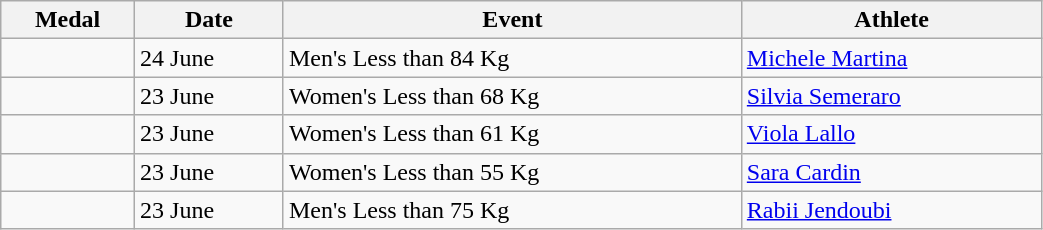<table class="wikitable sortable" width=55% style="font-size:100%; text-align:left;">
<tr>
<th>Medal</th>
<th>Date</th>
<th>Event</th>
<th>Athlete</th>
</tr>
<tr>
<td></td>
<td>24 June</td>
<td>Men's Less than 84 Kg</td>
<td><a href='#'>Michele Martina</a></td>
</tr>
<tr>
<td></td>
<td>23 June</td>
<td>Women's Less than 68 Kg</td>
<td><a href='#'>Silvia Semeraro</a></td>
</tr>
<tr>
<td></td>
<td>23 June</td>
<td>Women's Less than 61 Kg</td>
<td><a href='#'>Viola Lallo</a></td>
</tr>
<tr>
<td></td>
<td>23 June</td>
<td>Women's Less than 55 Kg</td>
<td><a href='#'>Sara Cardin</a></td>
</tr>
<tr>
<td></td>
<td>23 June</td>
<td>Men's Less than 75 Kg</td>
<td><a href='#'>Rabii Jendoubi</a></td>
</tr>
</table>
